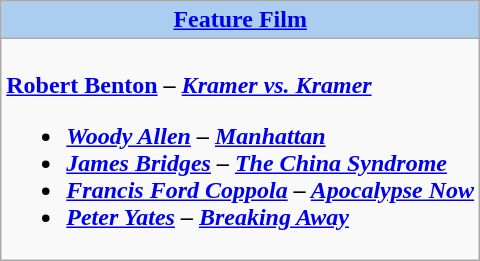<table class=wikitable style="width="100%">
<tr>
<th colspan="2" style="background:#abcdef;"><a href='#'>Feature Film</a></th>
</tr>
<tr>
<td colspan="2" style="vertical-align:top;"><br><strong><a href='#'>Robert Benton</a> – <em><a href='#'>Kramer vs. Kramer</a><strong><em><ul><li><a href='#'>Woody Allen</a> – </em><a href='#'>Manhattan</a><em></li><li><a href='#'>James Bridges</a> – </em><a href='#'>The China Syndrome</a><em></li><li><a href='#'>Francis Ford Coppola</a> – </em><a href='#'>Apocalypse Now</a><em></li><li><a href='#'>Peter Yates</a> – </em><a href='#'>Breaking Away</a><em></li></ul></td>
</tr>
</table>
